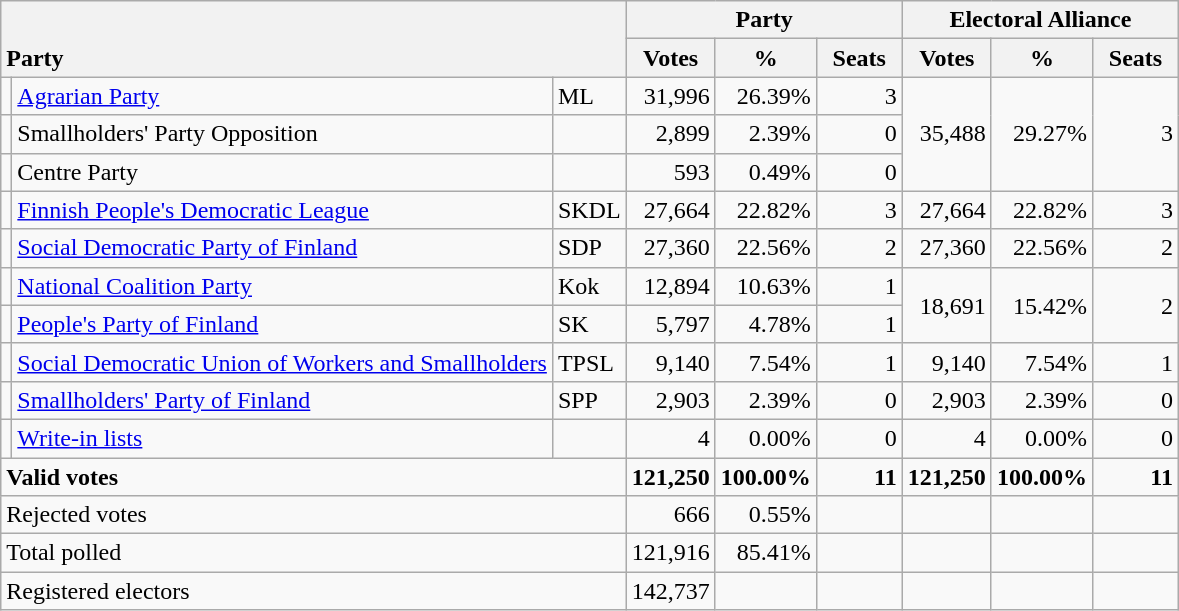<table class="wikitable" border="1" style="text-align:right;">
<tr>
<th style="text-align:left;" valign=bottom rowspan=2 colspan=3>Party</th>
<th colspan=3>Party</th>
<th colspan=3>Electoral Alliance</th>
</tr>
<tr>
<th align=center valign=bottom width="50">Votes</th>
<th align=center valign=bottom width="50">%</th>
<th align=center valign=bottom width="50">Seats</th>
<th align=center valign=bottom width="50">Votes</th>
<th align=center valign=bottom width="50">%</th>
<th align=center valign=bottom width="50">Seats</th>
</tr>
<tr>
<td></td>
<td align=left><a href='#'>Agrarian Party</a></td>
<td align=left>ML</td>
<td>31,996</td>
<td>26.39%</td>
<td>3</td>
<td rowspan=3>35,488</td>
<td rowspan=3>29.27%</td>
<td rowspan=3>3</td>
</tr>
<tr>
<td></td>
<td align=left>Smallholders' Party Opposition</td>
<td align=left></td>
<td>2,899</td>
<td>2.39%</td>
<td>0</td>
</tr>
<tr>
<td></td>
<td align=left>Centre Party</td>
<td align=left></td>
<td>593</td>
<td>0.49%</td>
<td>0</td>
</tr>
<tr>
<td></td>
<td align=left><a href='#'>Finnish People's Democratic League</a></td>
<td align=left>SKDL</td>
<td>27,664</td>
<td>22.82%</td>
<td>3</td>
<td>27,664</td>
<td>22.82%</td>
<td>3</td>
</tr>
<tr>
<td></td>
<td align=left style="white-space: nowrap;"><a href='#'>Social Democratic Party of Finland</a></td>
<td align=left>SDP</td>
<td>27,360</td>
<td>22.56%</td>
<td>2</td>
<td>27,360</td>
<td>22.56%</td>
<td>2</td>
</tr>
<tr>
<td></td>
<td align=left><a href='#'>National Coalition Party</a></td>
<td align=left>Kok</td>
<td>12,894</td>
<td>10.63%</td>
<td>1</td>
<td rowspan=2>18,691</td>
<td rowspan=2>15.42%</td>
<td rowspan=2>2</td>
</tr>
<tr>
<td></td>
<td align=left><a href='#'>People's Party of Finland</a></td>
<td align=left>SK</td>
<td>5,797</td>
<td>4.78%</td>
<td>1</td>
</tr>
<tr>
<td></td>
<td align=left><a href='#'>Social Democratic Union of Workers and Smallholders</a></td>
<td align=left>TPSL</td>
<td>9,140</td>
<td>7.54%</td>
<td>1</td>
<td>9,140</td>
<td>7.54%</td>
<td>1</td>
</tr>
<tr>
<td></td>
<td align=left><a href='#'>Smallholders' Party of Finland</a></td>
<td align=left>SPP</td>
<td>2,903</td>
<td>2.39%</td>
<td>0</td>
<td>2,903</td>
<td>2.39%</td>
<td>0</td>
</tr>
<tr>
<td></td>
<td align=left><a href='#'>Write-in lists</a></td>
<td align=left></td>
<td>4</td>
<td>0.00%</td>
<td>0</td>
<td>4</td>
<td>0.00%</td>
<td>0</td>
</tr>
<tr style="font-weight:bold">
<td align=left colspan=3>Valid votes</td>
<td>121,250</td>
<td>100.00%</td>
<td>11</td>
<td>121,250</td>
<td>100.00%</td>
<td>11</td>
</tr>
<tr>
<td align=left colspan=3>Rejected votes</td>
<td>666</td>
<td>0.55%</td>
<td></td>
<td></td>
<td></td>
<td></td>
</tr>
<tr>
<td align=left colspan=3>Total polled</td>
<td>121,916</td>
<td>85.41%</td>
<td></td>
<td></td>
<td></td>
<td></td>
</tr>
<tr>
<td align=left colspan=3>Registered electors</td>
<td>142,737</td>
<td></td>
<td></td>
<td></td>
<td></td>
<td></td>
</tr>
</table>
